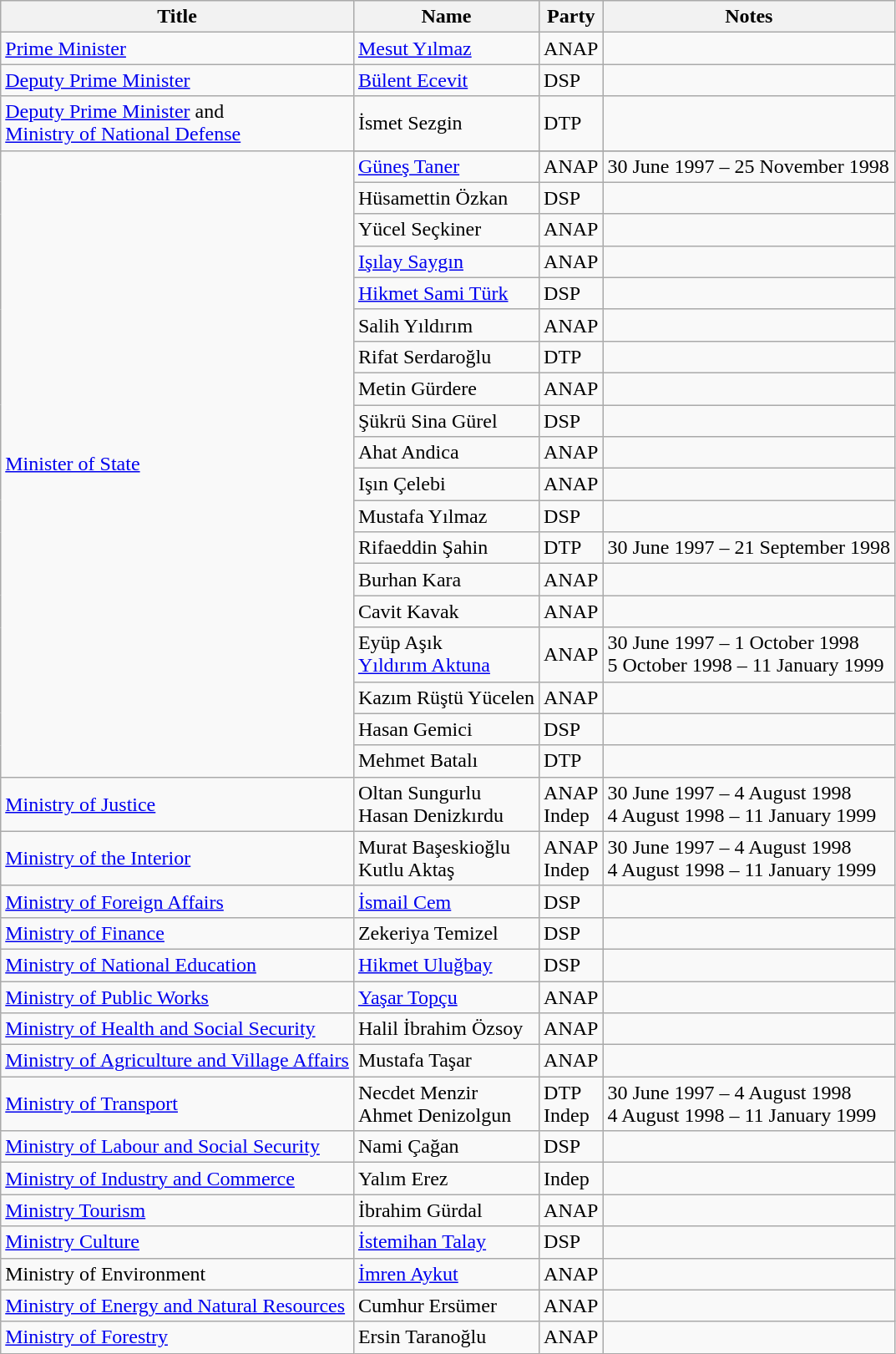<table class="wikitable">
<tr>
<th>Title</th>
<th>Name</th>
<th>Party</th>
<th>Notes</th>
</tr>
<tr>
<td><a href='#'>Prime Minister</a></td>
<td><a href='#'>Mesut Yılmaz</a></td>
<td>ANAP</td>
<td></td>
</tr>
<tr>
<td><a href='#'>Deputy Prime Minister</a></td>
<td><a href='#'>Bülent Ecevit</a></td>
<td>DSP</td>
<td></td>
</tr>
<tr>
<td><a href='#'>Deputy Prime Minister</a> and <br><a href='#'>Ministry of National Defense</a></td>
<td>İsmet Sezgin</td>
<td>DTP</td>
<td></td>
</tr>
<tr>
<td rowspan="20" style="text-align:left;"><a href='#'>Minister of State</a></td>
</tr>
<tr>
<td><a href='#'>Güneş Taner</a></td>
<td>ANAP</td>
<td>30 June 1997 – 25 November 1998</td>
</tr>
<tr>
<td>Hüsamettin Özkan</td>
<td>DSP</td>
<td></td>
</tr>
<tr>
<td>Yücel Seçkiner</td>
<td>ANAP</td>
<td></td>
</tr>
<tr>
<td><a href='#'>Işılay Saygın</a></td>
<td>ANAP</td>
<td></td>
</tr>
<tr>
<td><a href='#'>Hikmet Sami Türk</a></td>
<td>DSP</td>
<td></td>
</tr>
<tr>
<td>Salih Yıldırım</td>
<td>ANAP</td>
<td></td>
</tr>
<tr>
<td>Rifat Serdaroğlu</td>
<td>DTP</td>
<td></td>
</tr>
<tr>
<td>Metin Gürdere</td>
<td>ANAP</td>
<td></td>
</tr>
<tr>
<td>Şükrü Sina Gürel</td>
<td>DSP</td>
<td></td>
</tr>
<tr>
<td>Ahat Andica</td>
<td>ANAP</td>
<td></td>
</tr>
<tr>
<td>Işın Çelebi</td>
<td>ANAP</td>
<td></td>
</tr>
<tr>
<td>Mustafa Yılmaz</td>
<td>DSP</td>
<td></td>
</tr>
<tr>
<td>Rifaeddin Şahin</td>
<td>DTP</td>
<td>30 June 1997 – 21 September 1998</td>
</tr>
<tr>
<td>Burhan Kara</td>
<td>ANAP</td>
<td></td>
</tr>
<tr>
<td>Cavit Kavak</td>
<td>ANAP</td>
<td></td>
</tr>
<tr>
<td>Eyüp Aşık<br><a href='#'>Yıldırım Aktuna</a></td>
<td>ANAP</td>
<td>30 June 1997 – 1 October 1998<br>5 October 1998 – 11 January 1999<br></td>
</tr>
<tr>
<td>Kazım Rüştü Yücelen</td>
<td>ANAP</td>
<td></td>
</tr>
<tr>
<td>Hasan Gemici</td>
<td>DSP</td>
<td></td>
</tr>
<tr>
<td>Mehmet Batalı</td>
<td>DTP</td>
<td></td>
</tr>
<tr>
<td><a href='#'>Ministry of Justice</a></td>
<td>Oltan Sungurlu<br>Hasan Denizkırdu</td>
<td>ANAP<br>Indep</td>
<td>30 June 1997 – 4 August 1998<br>4 August 1998 – 11 January 1999</td>
</tr>
<tr>
<td><a href='#'>Ministry of the Interior</a></td>
<td>Murat Başeskioğlu<br>Kutlu Aktaş</td>
<td>ANAP<br>Indep</td>
<td>30 June 1997 – 4 August 1998<br>4 August 1998 – 11 January 1999</td>
</tr>
<tr>
<td><a href='#'>Ministry of Foreign Affairs</a></td>
<td><a href='#'>İsmail Cem</a></td>
<td>DSP</td>
<td></td>
</tr>
<tr>
<td><a href='#'>Ministry of Finance</a></td>
<td>Zekeriya Temizel</td>
<td>DSP</td>
<td></td>
</tr>
<tr>
<td><a href='#'>Ministry of National Education</a></td>
<td><a href='#'>Hikmet Uluğbay</a></td>
<td>DSP</td>
<td></td>
</tr>
<tr>
<td><a href='#'>Ministry of Public Works</a></td>
<td><a href='#'>Yaşar Topçu</a></td>
<td>ANAP</td>
<td></td>
</tr>
<tr>
<td><a href='#'>Ministry of Health and Social Security</a></td>
<td>Halil İbrahim Özsoy</td>
<td>ANAP</td>
<td></td>
</tr>
<tr>
<td><a href='#'>Ministry of Agriculture and Village Affairs</a></td>
<td>Mustafa Taşar</td>
<td>ANAP</td>
<td></td>
</tr>
<tr>
<td><a href='#'>Ministry of Transport</a></td>
<td>Necdet Menzir<br>Ahmet Denizolgun</td>
<td>DTP<br>Indep</td>
<td>30 June 1997 – 4 August 1998<br>4 August 1998 – 11 January 1999</td>
</tr>
<tr>
<td><a href='#'>Ministry of Labour and Social Security</a></td>
<td>Nami Çağan</td>
<td>DSP</td>
<td></td>
</tr>
<tr>
<td><a href='#'>Ministry of Industry and Commerce</a></td>
<td>Yalım Erez</td>
<td>Indep</td>
<td></td>
</tr>
<tr>
<td><a href='#'>Ministry Tourism</a></td>
<td>İbrahim Gürdal</td>
<td>ANAP</td>
<td></td>
</tr>
<tr>
<td><a href='#'>Ministry Culture</a></td>
<td><a href='#'>İstemihan Talay</a></td>
<td>DSP</td>
<td></td>
</tr>
<tr>
<td>Ministry of Environment</td>
<td><a href='#'>İmren Aykut</a></td>
<td>ANAP</td>
<td></td>
</tr>
<tr>
<td><a href='#'>Ministry of Energy and Natural Resources</a></td>
<td>Cumhur Ersümer</td>
<td>ANAP</td>
<td></td>
</tr>
<tr>
<td><a href='#'>Ministry of Forestry</a></td>
<td>Ersin Taranoğlu</td>
<td>ANAP</td>
<td></td>
</tr>
</table>
